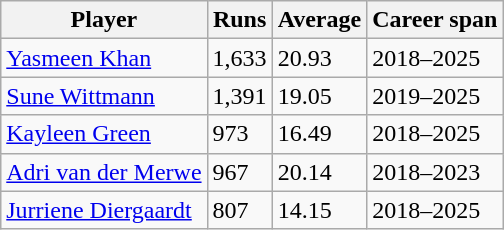<table class="wikitable">
<tr>
<th>Player</th>
<th>Runs</th>
<th>Average</th>
<th>Career span</th>
</tr>
<tr>
<td><a href='#'>Yasmeen Khan</a></td>
<td>1,633</td>
<td>20.93</td>
<td>2018–2025</td>
</tr>
<tr>
<td><a href='#'>Sune Wittmann</a></td>
<td>1,391</td>
<td>19.05</td>
<td>2019–2025</td>
</tr>
<tr>
<td><a href='#'>Kayleen Green</a></td>
<td>973</td>
<td>16.49</td>
<td>2018–2025</td>
</tr>
<tr>
<td><a href='#'>Adri van der Merwe</a></td>
<td>967</td>
<td>20.14</td>
<td>2018–2023</td>
</tr>
<tr>
<td><a href='#'>Jurriene Diergaardt</a></td>
<td>807</td>
<td>14.15</td>
<td>2018–2025</td>
</tr>
</table>
